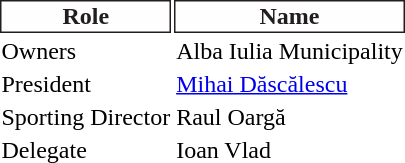<table class="toccolours">
<tr>
<th style="background:#fefefe;color:#221e1f;border:1px solid #221e1f;">Role</th>
<th style="background:#fefefe;color:#221e1f;border:1px solid #221e1f;">Name</th>
</tr>
<tr>
<td>Owners</td>
<td> Alba Iulia Municipality</td>
</tr>
<tr>
<td>President</td>
<td> <a href='#'>Mihai Dăscălescu</a></td>
</tr>
<tr>
<td>Sporting Director</td>
<td> Raul Oargă</td>
</tr>
<tr>
<td>Delegate</td>
<td> Ioan Vlad</td>
</tr>
</table>
